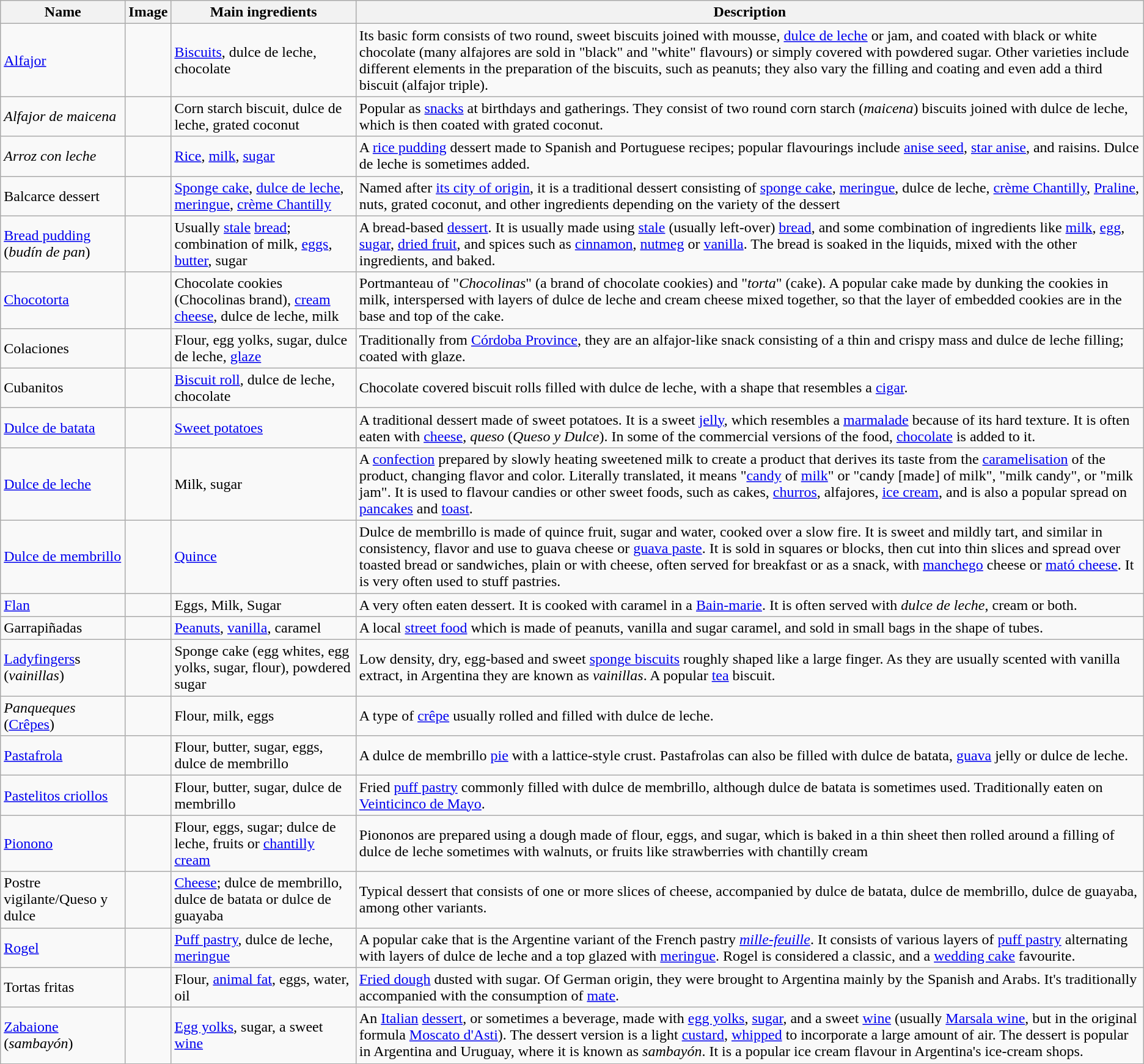<table class="wikitable sortable" style="width75%;">
<tr>
<th>Name</th>
<th>Image</th>
<th>Main ingredients</th>
<th>Description</th>
</tr>
<tr>
<td><a href='#'>Alfajor</a></td>
<td></td>
<td><a href='#'>Biscuits</a>, dulce de leche, chocolate</td>
<td>Its basic form consists of two round, sweet biscuits joined with mousse, <a href='#'>dulce de leche</a> or jam, and coated with black or white chocolate (many alfajores are sold in "black" and "white" flavours) or simply covered with powdered sugar. Other varieties include different elements in the preparation of the biscuits, such as peanuts; they also vary the filling and coating and even add a third biscuit (alfajor triple).</td>
</tr>
<tr>
<td><em>Alfajor de maicena</em></td>
<td></td>
<td>Corn starch biscuit, dulce de leche, grated coconut</td>
<td>Popular as <a href='#'>snacks</a> at birthdays and gatherings. They consist of two round corn starch (<em>maicena</em>) biscuits joined with dulce de leche, which is then coated with grated coconut.</td>
</tr>
<tr>
<td><em>Arroz con leche</em></td>
<td></td>
<td><a href='#'>Rice</a>, <a href='#'>milk</a>, <a href='#'>sugar</a></td>
<td>A <a href='#'>rice pudding</a> dessert made to Spanish and Portuguese recipes; popular flavourings include <a href='#'>anise seed</a>, <a href='#'>star anise</a>, and raisins. Dulce de leche is sometimes added.</td>
</tr>
<tr>
<td>Balcarce dessert</td>
<td></td>
<td><a href='#'>Sponge cake</a>, <a href='#'>dulce de leche</a>, <a href='#'>meringue</a>, <a href='#'>crème Chantilly</a></td>
<td>Named after <a href='#'>its city of origin</a>, it is a traditional dessert consisting of <a href='#'>sponge cake</a>, <a href='#'>meringue</a>, dulce de leche, <a href='#'>crème Chantilly</a>, <a href='#'>Praline</a>, nuts, grated coconut, and other ingredients depending on the variety of the dessert</td>
</tr>
<tr>
<td><a href='#'>Bread pudding</a> (<em>budín de pan</em>)</td>
<td></td>
<td>Usually <a href='#'>stale</a> <a href='#'>bread</a>; combination of  milk, <a href='#'>eggs</a>, <a href='#'>butter</a>, sugar</td>
<td>A bread-based <a href='#'>dessert</a>. It is usually made using <a href='#'>stale</a> (usually left-over) <a href='#'>bread</a>, and some combination of ingredients like <a href='#'>milk</a>, <a href='#'>egg</a>, <a href='#'>sugar</a>, <a href='#'>dried fruit</a>, and spices such as <a href='#'>cinnamon</a>, <a href='#'>nutmeg</a> or <a href='#'>vanilla</a>. The bread is soaked in the liquids, mixed with the other ingredients, and baked.</td>
</tr>
<tr>
<td><a href='#'>Chocotorta</a></td>
<td><br></td>
<td>Chocolate cookies (Chocolinas brand), <a href='#'>cream cheese</a>, dulce de leche, milk</td>
<td>Portmanteau of "<em>Chocolinas</em>" (a brand of chocolate cookies) and "<em>torta</em>" (cake). A popular cake made by dunking the cookies in milk, interspersed with layers of dulce de leche and cream cheese mixed together, so that the layer of embedded cookies are in the base and top of the cake.</td>
</tr>
<tr>
<td>Colaciones</td>
<td></td>
<td>Flour, egg yolks, sugar, dulce de leche, <a href='#'>glaze</a></td>
<td>Traditionally from <a href='#'>Córdoba Province</a>, they are an alfajor-like snack consisting of a thin and crispy mass and dulce de leche filling; coated with glaze.</td>
</tr>
<tr>
<td>Cubanitos</td>
<td></td>
<td><a href='#'>Biscuit roll</a>, dulce de leche, chocolate</td>
<td>Chocolate covered biscuit rolls filled with dulce de leche, with a shape that resembles a <a href='#'>cigar</a>.</td>
</tr>
<tr>
<td><a href='#'>Dulce de batata</a></td>
<td></td>
<td><a href='#'>Sweet potatoes</a></td>
<td>A traditional dessert made of sweet potatoes. It is a sweet <a href='#'>jelly</a>, which resembles a <a href='#'>marmalade</a> because of its hard texture. It is often eaten with <a href='#'>cheese</a>, <em>queso</em> (<em>Queso y Dulce</em>). In some of the commercial versions of the food, <a href='#'>chocolate</a> is added to it.</td>
</tr>
<tr>
<td><a href='#'>Dulce de leche</a></td>
<td></td>
<td>Milk, sugar</td>
<td>A <a href='#'>confection</a> prepared by slowly heating sweetened milk to create a product that derives its taste from the <a href='#'>caramelisation</a> of the product, changing flavor and color.  Literally translated, it means "<a href='#'>candy</a> of <a href='#'>milk</a>" or "candy [made] of milk", "milk candy", or "milk jam". It is used to flavour candies or other sweet foods, such as cakes, <a href='#'>churros</a>, alfajores, <a href='#'>ice cream</a>, and is also a popular spread on <a href='#'>pancakes</a> and <a href='#'>toast</a>.</td>
</tr>
<tr>
<td><a href='#'>Dulce de membrillo</a></td>
<td></td>
<td><a href='#'>Quince</a></td>
<td>Dulce de membrillo is made of quince fruit, sugar and water, cooked over a slow fire. It is sweet and mildly tart, and similar in consistency, flavor and use to guava cheese or <a href='#'>guava paste</a>. It is sold in squares or blocks, then cut into thin slices and spread over toasted bread or sandwiches, plain or with cheese, often served for breakfast or as a snack, with <a href='#'>manchego</a> cheese or <a href='#'>mató cheese</a>. It is very often used to stuff pastries.</td>
</tr>
<tr>
<td><a href='#'>Flan</a></td>
<td></td>
<td>Eggs, Milk, Sugar</td>
<td>A very often eaten dessert. It is cooked  with caramel in a <a href='#'>Bain-marie</a>. It is often served with <em>dulce de leche</em>, cream or both.</td>
</tr>
<tr>
<td>Garrapiñadas</td>
<td></td>
<td><a href='#'>Peanuts</a>, <a href='#'>vanilla</a>, caramel</td>
<td>A local <a href='#'>street food</a> which is made of peanuts, vanilla and sugar caramel, and sold in small bags in the shape of tubes.</td>
</tr>
<tr>
<td><a href='#'>Ladyfingers</a>s (<em>vainillas</em>)</td>
<td></td>
<td>Sponge cake (egg whites, egg yolks, sugar, flour), powdered sugar</td>
<td>Low density, dry, egg-based and sweet <a href='#'>sponge biscuits</a> roughly shaped like a large finger. As they are usually scented with vanilla extract, in Argentina they are known as <em>vainillas</em>. A popular <a href='#'>tea</a> biscuit.</td>
</tr>
<tr>
<td><em>Panqueques</em> (<a href='#'>Crêpes</a>)</td>
<td></td>
<td>Flour, milk, eggs</td>
<td>A type of <a href='#'>crêpe</a> usually rolled and filled with dulce de leche.</td>
</tr>
<tr>
<td><a href='#'>Pastafrola</a></td>
<td></td>
<td>Flour, butter, sugar, eggs, dulce de membrillo</td>
<td>A dulce de membrillo <a href='#'>pie</a> with a lattice-style crust. Pastafrolas can also be filled with dulce de batata, <a href='#'>guava</a> jelly or dulce de leche.</td>
</tr>
<tr>
<td><a href='#'>Pastelitos criollos</a></td>
<td></td>
<td>Flour, butter, sugar, dulce de membrillo</td>
<td>Fried <a href='#'>puff pastry</a> commonly filled with dulce de membrillo, although dulce de batata is sometimes used. Traditionally eaten on <a href='#'>Veinticinco de Mayo</a>.</td>
</tr>
<tr>
<td><a href='#'>Pionono</a></td>
<td></td>
<td>Flour, eggs, sugar; dulce de leche, fruits or <a href='#'>chantilly cream</a></td>
<td>Piononos are prepared using a dough made of flour, eggs, and sugar, which is baked in a thin sheet then rolled around a filling of dulce de leche sometimes with walnuts, or fruits like strawberries with chantilly cream</td>
</tr>
<tr>
<td>Postre vigilante/Queso y dulce</td>
<td></td>
<td><a href='#'>Cheese</a>; dulce de membrillo, dulce de batata or dulce de guayaba</td>
<td>Typical dessert that consists of one or more slices of cheese, accompanied by dulce de batata, dulce de membrillo, dulce de guayaba, among other variants.</td>
</tr>
<tr>
<td><a href='#'>Rogel</a></td>
<td></td>
<td><a href='#'>Puff pastry</a>, dulce de leche, <a href='#'>meringue</a></td>
<td>A popular cake that is the Argentine variant of the French pastry <em><a href='#'>mille-feuille</a></em>. It consists of various layers of <a href='#'>puff pastry</a> alternating with layers of dulce de leche and a top glazed with <a href='#'>meringue</a>. Rogel is considered a classic, and a <a href='#'>wedding cake</a> favourite.</td>
</tr>
<tr>
<td>Tortas fritas</td>
<td></td>
<td>Flour, <a href='#'>animal fat</a>, eggs, water, oil</td>
<td><a href='#'>Fried dough</a> dusted with sugar. Of German origin, they were brought to Argentina mainly by the Spanish and Arabs. It's traditionally accompanied with the consumption of <a href='#'>mate</a>.</td>
</tr>
<tr>
<td><a href='#'>Zabaione</a> (<em>sambayón</em>)</td>
<td></td>
<td><a href='#'>Egg yolks</a>, sugar, a sweet <a href='#'>wine</a></td>
<td>An <a href='#'>Italian</a> <a href='#'>dessert</a>, or sometimes a beverage, made with <a href='#'>egg yolks</a>, <a href='#'>sugar</a>, and a sweet <a href='#'>wine</a> (usually <a href='#'>Marsala wine</a>, but in the original formula <a href='#'>Moscato d'Asti</a>). The dessert version is a light <a href='#'>custard</a>, <a href='#'>whipped</a> to incorporate a large amount of air. The dessert is popular in Argentina and Uruguay, where it is known as <em>sambayón</em>. It is a popular ice cream flavour in Argentina's ice-cream shops.</td>
</tr>
</table>
